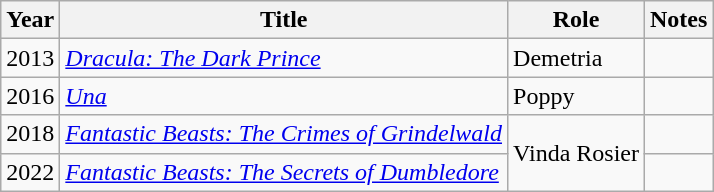<table class="wikitable sortable">
<tr>
<th>Year</th>
<th>Title</th>
<th>Role</th>
<th class="unsortable">Notes</th>
</tr>
<tr>
<td>2013</td>
<td><em><a href='#'>Dracula: The Dark Prince</a></em></td>
<td>Demetria</td>
<td></td>
</tr>
<tr>
<td>2016</td>
<td><em><a href='#'>Una</a></em></td>
<td>Poppy</td>
<td></td>
</tr>
<tr>
<td>2018</td>
<td><em><a href='#'>Fantastic Beasts: The Crimes of Grindelwald</a></em></td>
<td rowspan="2">Vinda Rosier</td>
<td></td>
</tr>
<tr>
<td>2022</td>
<td><em><a href='#'>Fantastic Beasts: The Secrets of Dumbledore</a></em></td>
<td></td>
</tr>
</table>
